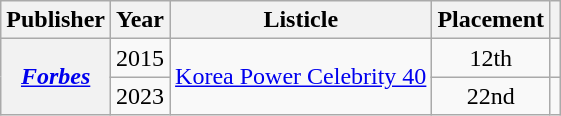<table class="wikitable plainrowheaders sortable" style="margin-right: 0;">
<tr>
<th scope="col">Publisher</th>
<th scope="col">Year</th>
<th scope="col">Listicle</th>
<th scope="col">Placement</th>
<th scope="col" class="unsortable"></th>
</tr>
<tr>
<th rowspan="2" scope="row"><em><a href='#'>Forbes</a></em></th>
<td style="text-align:center;">2015</td>
<td rowspan="2"><a href='#'>Korea Power Celebrity 40</a></td>
<td style="text-align:center;">12th</td>
<td style="text-align:center;"></td>
</tr>
<tr>
<td style="text-align:center;">2023</td>
<td style="text-align:center;">22nd</td>
<td style="text-align:center;"></td>
</tr>
</table>
